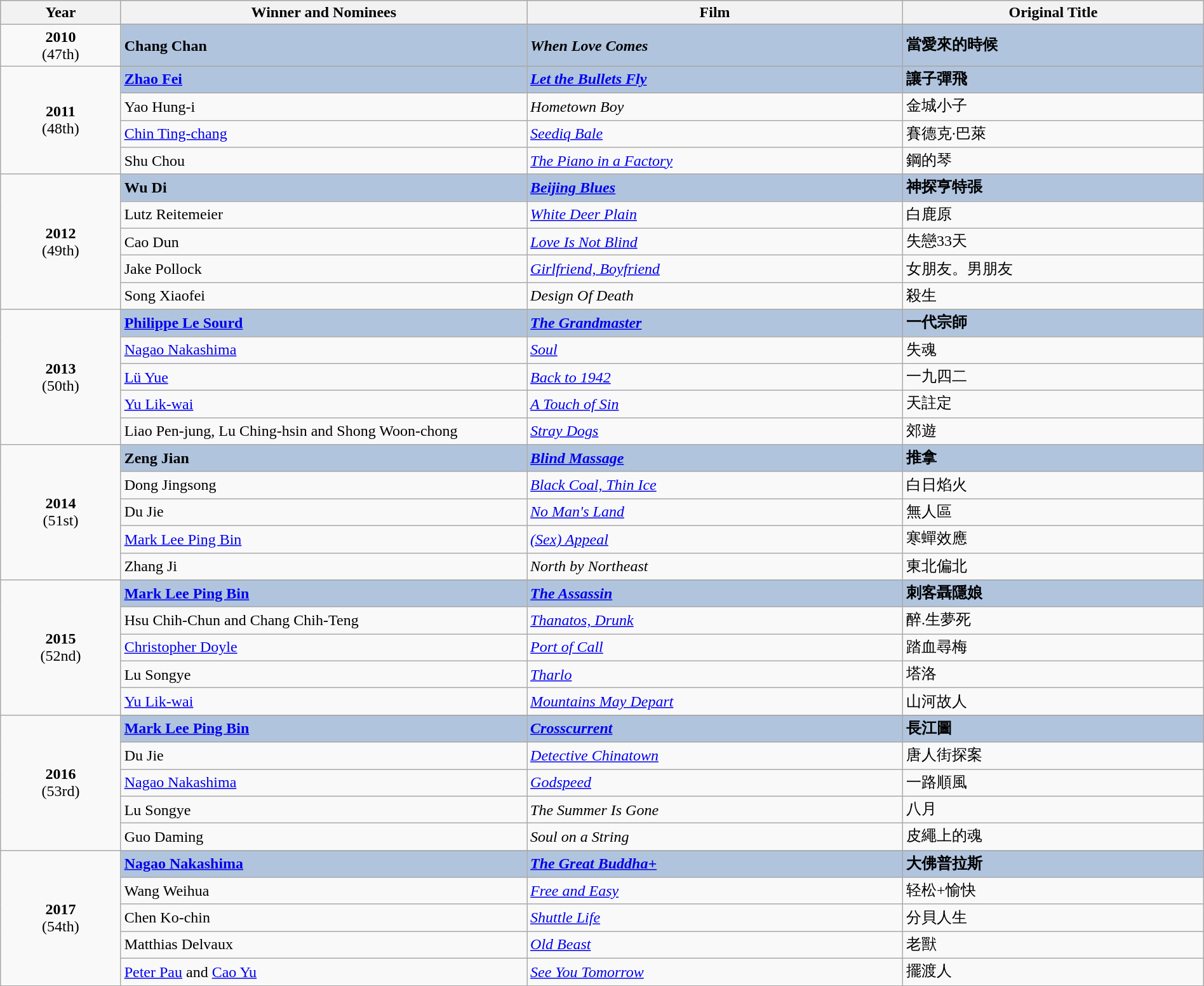<table class="wikitable" style="width:100%;" cellpadding="5">
<tr style="background:#bebebe;">
<th style="width:8%;">Year</th>
<th style="width:27%;">Winner and Nominees</th>
<th style="width:25%;">Film</th>
<th style="width:20%;">Original Title</th>
</tr>
<tr>
<td rowspan="2" style="text-align:center"><strong>2010</strong><br>(47th)</td>
</tr>
<tr style="background:#B0C4DE;">
<td><strong>Chang Chan</strong></td>
<td><strong><em>When Love Comes</em></strong></td>
<td><strong>當愛來的時候</strong></td>
</tr>
<tr>
<td rowspan="5" style="text-align:center"><strong>2011</strong><br>(48th)</td>
</tr>
<tr style="background:#B0C4DE;">
<td><strong><a href='#'>Zhao Fei</a></strong></td>
<td><strong><em><a href='#'>Let the Bullets Fly</a></em></strong></td>
<td><strong>讓子彈飛</strong></td>
</tr>
<tr>
<td>Yao Hung-i</td>
<td><em>Hometown Boy</em></td>
<td>金城小子</td>
</tr>
<tr>
<td><a href='#'>Chin Ting-chang</a></td>
<td><em><a href='#'>Seediq Bale</a></em></td>
<td>賽德克·巴萊</td>
</tr>
<tr>
<td>Shu Chou</td>
<td><em><a href='#'>The Piano in a Factory</a></em></td>
<td>鋼的琴</td>
</tr>
<tr>
<td rowspan="6" style="text-align:center"><strong>2012</strong><br>(49th)</td>
</tr>
<tr style="background:#B0C4DE;">
<td><strong>Wu Di</strong></td>
<td><strong><em><a href='#'>Beijing Blues</a></em></strong></td>
<td><strong>神探亨特張</strong></td>
</tr>
<tr>
<td>Lutz Reitemeier</td>
<td><em><a href='#'>White Deer Plain</a></em></td>
<td>白鹿原</td>
</tr>
<tr>
<td>Cao Dun</td>
<td><em><a href='#'>Love Is Not Blind</a></em></td>
<td>失戀33天</td>
</tr>
<tr>
<td>Jake Pollock</td>
<td><em><a href='#'>Girlfriend, Boyfriend</a></em></td>
<td>女朋友。男朋友</td>
</tr>
<tr>
<td>Song Xiaofei</td>
<td><em>Design Of Death</em></td>
<td>殺生</td>
</tr>
<tr>
<td rowspan="6" style="text-align:center"><strong>2013</strong><br>(50th)</td>
</tr>
<tr style="background:#B0C4DE;">
<td><strong><a href='#'>Philippe Le Sourd</a></strong></td>
<td><strong><em><a href='#'>The Grandmaster</a></em></strong></td>
<td><strong>一代宗師</strong></td>
</tr>
<tr>
<td><a href='#'>Nagao Nakashima</a></td>
<td><em><a href='#'>Soul</a></em></td>
<td>失魂</td>
</tr>
<tr>
<td><a href='#'>Lü Yue</a></td>
<td><em><a href='#'>Back to 1942</a></em></td>
<td>一九四二</td>
</tr>
<tr>
<td><a href='#'>Yu Lik-wai</a></td>
<td><em><a href='#'>A Touch of Sin</a></em></td>
<td>天註定</td>
</tr>
<tr>
<td>Liao Pen-jung, Lu Ching-hsin and Shong Woon-chong</td>
<td><em><a href='#'>Stray Dogs</a></em></td>
<td>郊遊</td>
</tr>
<tr>
<td rowspan="6" style="text-align:center"><strong>2014</strong><br>(51st)</td>
</tr>
<tr style="background:#B0C4DE;">
<td><strong>Zeng Jian</strong></td>
<td><strong><em><a href='#'>Blind Massage</a></em></strong></td>
<td><strong>推拿</strong></td>
</tr>
<tr>
<td>Dong Jingsong</td>
<td><em><a href='#'>Black Coal, Thin Ice</a></em></td>
<td>白日焰火</td>
</tr>
<tr>
<td>Du Jie</td>
<td><em><a href='#'>No Man's Land</a></em></td>
<td>無人區</td>
</tr>
<tr>
<td><a href='#'>Mark Lee Ping Bin</a></td>
<td><em><a href='#'>(Sex) Appeal</a></em></td>
<td>寒蟬效應</td>
</tr>
<tr>
<td>Zhang Ji</td>
<td><em>North by Northeast</em></td>
<td>東北偏北</td>
</tr>
<tr>
<td rowspan="6" style="text-align:center"><strong>2015</strong><br>(52nd)</td>
</tr>
<tr style="background:#B0C4DE;">
<td><strong><a href='#'>Mark Lee Ping Bin</a></strong></td>
<td><strong><em><a href='#'>The Assassin</a></em></strong></td>
<td><strong>刺客聶隱娘</strong></td>
</tr>
<tr>
<td>Hsu Chih-Chun and Chang Chih-Teng</td>
<td><em><a href='#'>Thanatos, Drunk</a></em></td>
<td>醉.生夢死</td>
</tr>
<tr>
<td><a href='#'>Christopher Doyle</a></td>
<td><em><a href='#'>Port of Call</a></em></td>
<td>踏血尋梅</td>
</tr>
<tr>
<td>Lu Songye</td>
<td><em><a href='#'>Tharlo</a></em></td>
<td>塔洛</td>
</tr>
<tr>
<td><a href='#'>Yu Lik-wai</a></td>
<td><em><a href='#'>Mountains May Depart</a></em></td>
<td>山河故人</td>
</tr>
<tr>
<td rowspan="6" style="text-align:center"><strong>2016</strong><br>(53rd)</td>
</tr>
<tr style="background:#B0C4DE;">
<td><strong><a href='#'>Mark Lee Ping Bin</a></strong></td>
<td><strong><em><a href='#'>Crosscurrent</a></em></strong></td>
<td><strong>長江圖</strong></td>
</tr>
<tr>
<td>Du Jie</td>
<td><em><a href='#'>Detective Chinatown</a></em></td>
<td>唐人街探案</td>
</tr>
<tr>
<td><a href='#'>Nagao Nakashima</a></td>
<td><em><a href='#'>Godspeed</a></em></td>
<td>一路順風</td>
</tr>
<tr>
<td>Lu Songye</td>
<td><em>The Summer Is Gone</em></td>
<td>八月</td>
</tr>
<tr>
<td>Guo Daming</td>
<td><em>Soul on a String</em></td>
<td>皮繩上的魂</td>
</tr>
<tr>
<td rowspan="6" style="text-align:center"><strong>2017</strong><br>(54th)</td>
</tr>
<tr style="background:#B0C4DE;">
<td><strong><a href='#'>Nagao Nakashima</a></strong></td>
<td><strong><em><a href='#'>The Great Buddha+</a></em></strong></td>
<td><strong>大佛普拉斯</strong></td>
</tr>
<tr>
<td>Wang Weihua</td>
<td><em><a href='#'>Free and Easy</a></em></td>
<td>轻松+愉快</td>
</tr>
<tr>
<td>Chen Ko-chin</td>
<td><em><a href='#'>Shuttle Life</a></em></td>
<td>分貝人生</td>
</tr>
<tr>
<td>Matthias Delvaux</td>
<td><em><a href='#'>Old Beast</a></em></td>
<td>老獸</td>
</tr>
<tr>
<td><a href='#'>Peter Pau</a> and <a href='#'>Cao Yu</a></td>
<td><em><a href='#'>See You Tomorrow</a></em></td>
<td>擺渡人</td>
</tr>
</table>
